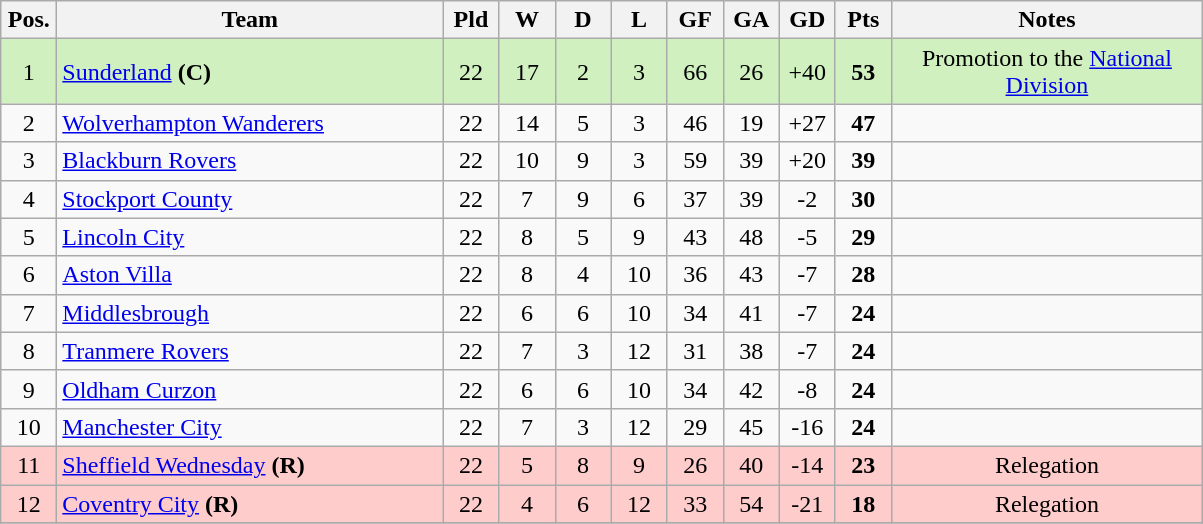<table class="wikitable" style="text-align:center;">
<tr>
<th width=30 abbr="Position">Pos.</th>
<th width=250>Team</th>
<th width=30 abbr="Played">Pld</th>
<th width=30 abbr="Won">W</th>
<th width=30 abbr="Drawn">D</th>
<th width=30 abbr="Lost">L</th>
<th width=30 abbr="Goals for">GF</th>
<th width=30 abbr="Goals against">GA</th>
<th width=30 abbr="Goal difference">GD</th>
<th width=30 abbr="Points">Pts</th>
<th width=200>Notes</th>
</tr>
<tr bgcolor="D0F0C0">
<td>1</td>
<td align="left"><a href='#'>Sunderland</a> <strong>(C)</strong></td>
<td>22</td>
<td>17</td>
<td>2</td>
<td>3</td>
<td>66</td>
<td>26</td>
<td>+40</td>
<td><strong>53</strong></td>
<td>Promotion to the <a href='#'>National Division</a></td>
</tr>
<tr>
<td>2</td>
<td align="left"><a href='#'>Wolverhampton Wanderers</a></td>
<td>22</td>
<td>14</td>
<td>5</td>
<td>3</td>
<td>46</td>
<td>19</td>
<td>+27</td>
<td><strong>47</strong></td>
<td></td>
</tr>
<tr>
<td>3</td>
<td align="left"><a href='#'>Blackburn Rovers</a></td>
<td>22</td>
<td>10</td>
<td>9</td>
<td>3</td>
<td>59</td>
<td>39</td>
<td>+20</td>
<td><strong>39</strong></td>
<td></td>
</tr>
<tr>
<td>4</td>
<td align="left"><a href='#'>Stockport County</a></td>
<td>22</td>
<td>7</td>
<td>9</td>
<td>6</td>
<td>37</td>
<td>39</td>
<td>-2</td>
<td><strong>30</strong></td>
<td></td>
</tr>
<tr>
<td>5</td>
<td align="left"><a href='#'>Lincoln City</a></td>
<td>22</td>
<td>8</td>
<td>5</td>
<td>9</td>
<td>43</td>
<td>48</td>
<td>-5</td>
<td><strong>29</strong></td>
<td></td>
</tr>
<tr>
<td>6</td>
<td align="left"><a href='#'>Aston Villa</a></td>
<td>22</td>
<td>8</td>
<td>4</td>
<td>10</td>
<td>36</td>
<td>43</td>
<td>-7</td>
<td><strong>28</strong></td>
<td></td>
</tr>
<tr>
<td>7</td>
<td align="left"><a href='#'>Middlesbrough</a></td>
<td>22</td>
<td>6</td>
<td>6</td>
<td>10</td>
<td>34</td>
<td>41</td>
<td>-7</td>
<td><strong>24</strong></td>
<td></td>
</tr>
<tr>
<td>8</td>
<td align="left"><a href='#'>Tranmere Rovers</a></td>
<td>22</td>
<td>7</td>
<td>3</td>
<td>12</td>
<td>31</td>
<td>38</td>
<td>-7</td>
<td><strong>24</strong></td>
</tr>
<tr>
<td>9</td>
<td align="left"><a href='#'>Oldham Curzon</a></td>
<td>22</td>
<td>6</td>
<td>6</td>
<td>10</td>
<td>34</td>
<td>42</td>
<td>-8</td>
<td><strong>24</strong></td>
<td></td>
</tr>
<tr>
<td>10</td>
<td align="left"><a href='#'>Manchester City</a></td>
<td>22</td>
<td>7</td>
<td>3</td>
<td>12</td>
<td>29</td>
<td>45</td>
<td>-16</td>
<td><strong>24</strong></td>
<td></td>
</tr>
<tr bgcolor="FFCCCC">
<td>11</td>
<td align="left"><a href='#'>Sheffield Wednesday</a> <strong>(R)</strong></td>
<td>22</td>
<td>5</td>
<td>8</td>
<td>9</td>
<td>26</td>
<td>40</td>
<td>-14</td>
<td><strong>23</strong></td>
<td>Relegation</td>
</tr>
<tr bgcolor="FFCCCC">
<td>12</td>
<td align="left"><a href='#'>Coventry City</a> <strong>(R)</strong></td>
<td>22</td>
<td>4</td>
<td>6</td>
<td>12</td>
<td>33</td>
<td>54</td>
<td>-21</td>
<td><strong>18</strong></td>
<td>Relegation</td>
</tr>
<tr>
</tr>
</table>
